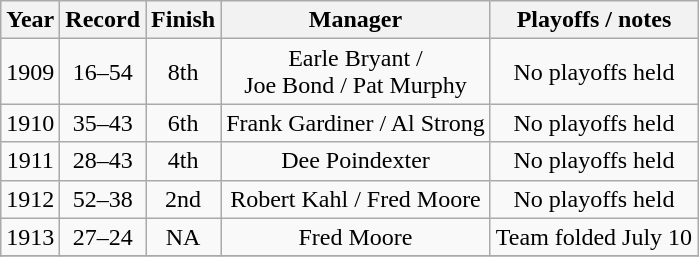<table class="wikitable" style="text-align:center">
<tr>
<th>Year</th>
<th>Record</th>
<th>Finish</th>
<th>Manager</th>
<th>Playoffs / notes</th>
</tr>
<tr>
<td>1909</td>
<td>16–54</td>
<td>8th</td>
<td>Earle Bryant /<br> Joe Bond / Pat Murphy</td>
<td>No playoffs held</td>
</tr>
<tr>
<td>1910</td>
<td>35–43</td>
<td>6th</td>
<td>Frank Gardiner / Al Strong</td>
<td>No playoffs held</td>
</tr>
<tr>
<td>1911</td>
<td>28–43</td>
<td>4th</td>
<td>Dee Poindexter</td>
<td>No playoffs held</td>
</tr>
<tr>
<td>1912</td>
<td>52–38</td>
<td>2nd</td>
<td>Robert Kahl / Fred Moore</td>
<td>No playoffs held</td>
</tr>
<tr>
<td>1913</td>
<td>27–24</td>
<td>NA</td>
<td>Fred Moore</td>
<td>Team folded July 10</td>
</tr>
<tr>
</tr>
</table>
